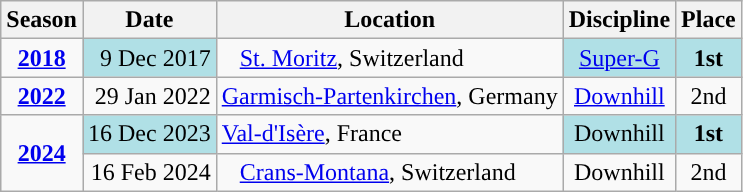<table class="wikitable" style="text-align:center;">
<tr>
<th>Season</th>
<th>Date</th>
<th>Location</th>
<th>Discipline</th>
<th>Place</th>
</tr>
<tr>
<td><strong><a href='#'>2018</a></strong></td>
<td style="text-align:right;" bgcolor="#BOEOE6">9 Dec 2017</td>
<td align=left>   <a href='#'>St. Moritz</a>, Switzerland</td>
<td bgcolor="#BOEOE6"><a href='#'>Super-G</a></td>
<td bgcolor="#BOEOE6"><strong>1st</strong></td>
</tr>
<tr>
<td><strong><a href='#'>2022</a></strong></td>
<td style="text-align:right;">29 Jan 2022</td>
<td align=left> <a href='#'>Garmisch-Partenkirchen</a>, Germany</td>
<td><a href='#'>Downhill</a></td>
<td>2nd</td>
</tr>
<tr>
<td rowspan=2><strong><a href='#'>2024</a></strong></td>
<td style="text-align:right;" bgcolor="#BOEOE6">16 Dec 2023</td>
<td align=left> <a href='#'>Val-d'Isère</a>, France</td>
<td bgcolor="#BOEOE6">Downhill</td>
<td bgcolor="#BOEOE6"><strong>1st</strong></td>
</tr>
<tr>
<td style="text-align:right;">16 Feb 2024</td>
<td align=left>   <a href='#'>Crans-Montana</a>, Switzerland</td>
<td>Downhill</td>
<td>2nd</td>
</tr>
</table>
